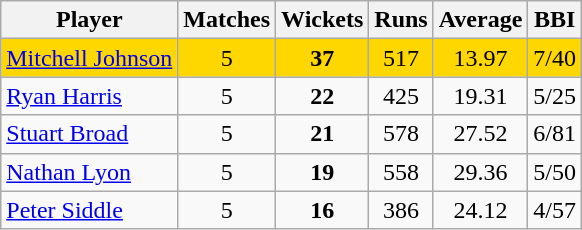<table class="wikitable" style="text-align:center">
<tr>
<th>Player</th>
<th>Matches</th>
<th>Wickets</th>
<th>Runs</th>
<th>Average</th>
<th>BBI</th>
</tr>
<tr style="background:gold">
<td align=left><a href='#'>Mitchell Johnson</a></td>
<td>5</td>
<td><strong>37</strong></td>
<td>517</td>
<td>13.97</td>
<td>7/40</td>
</tr>
<tr>
<td align=left><a href='#'>Ryan Harris</a></td>
<td>5</td>
<td><strong>22</strong></td>
<td>425</td>
<td>19.31</td>
<td>5/25</td>
</tr>
<tr>
<td align=left><a href='#'>Stuart Broad</a></td>
<td>5</td>
<td><strong>21</strong></td>
<td>578</td>
<td>27.52</td>
<td>6/81</td>
</tr>
<tr>
<td align=left><a href='#'>Nathan Lyon</a></td>
<td>5</td>
<td><strong>19</strong></td>
<td>558</td>
<td>29.36</td>
<td>5/50</td>
</tr>
<tr>
<td align=left><a href='#'>Peter Siddle</a></td>
<td>5</td>
<td><strong>16</strong></td>
<td>386</td>
<td>24.12</td>
<td>4/57</td>
</tr>
</table>
